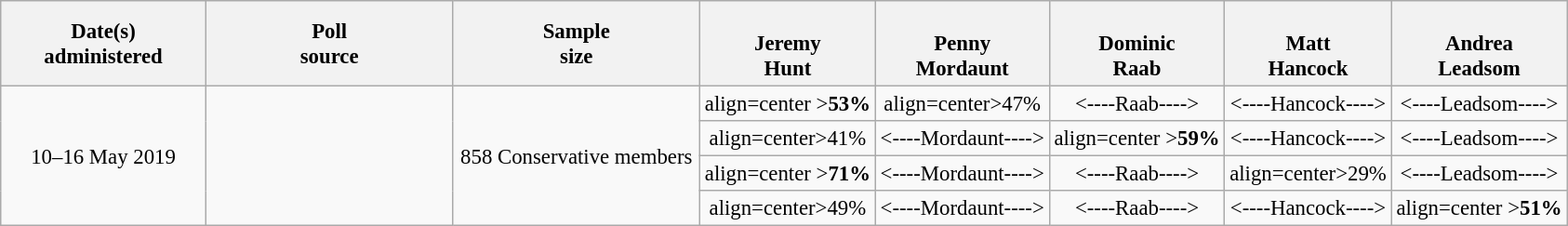<table class="wikitable" style="text-align:center;font-size:95%;line-height:18px">
<tr>
<th style="width:140px;">Date(s) <br>administered</th>
<th style="width:170px;">Poll <br>source</th>
<th style="width:170px;">Sample<br>size</th>
<th><br>Jeremy<br>Hunt</th>
<th><br>Penny<br>Mordaunt</th>
<th><br>Dominic<br>Raab</th>
<th><br>Matt<br>Hancock</th>
<th><br>Andrea<br>Leadsom</th>
</tr>
<tr>
<td rowspan="4" align="center">10–16 May 2019</td>
<td rowspan="4" align="center"></td>
<td rowspan="4" align="center">858 Conservative members</td>
<td <----Hunt----> align=center ><strong>53%</strong></td>
<td <----Mordaunt----> align=center>47%</td>
<td><----Raab----> </td>
<td><----Hancock----> </td>
<td><----Leadsom----> </td>
</tr>
<tr>
<td <----Hunt----> align=center>41%</td>
<td><----Mordaunt----> </td>
<td <----Raab----> align=center ><strong>59%</strong></td>
<td><----Hancock----> </td>
<td><----Leadsom----> </td>
</tr>
<tr>
<td <----Hunt----> align=center ><strong>71%</strong></td>
<td><----Mordaunt----> </td>
<td><----Raab----> </td>
<td <----Hancock----> align=center>29%</td>
<td><----Leadsom----> </td>
</tr>
<tr>
<td <----Hunt----> align=center>49%</td>
<td><----Mordaunt----> </td>
<td><----Raab----> </td>
<td><----Hancock----> </td>
<td <----Leadsom----> align=center ><strong>51%</strong></td>
</tr>
</table>
